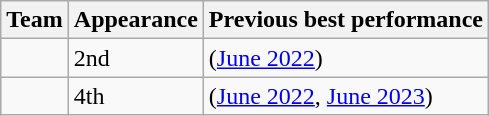<table class="wikitable sortable">
<tr>
<th>Team</th>
<th data-sort-type="number">Appearance</th>
<th>Previous best performance</th>
</tr>
<tr>
<td></td>
<td>2nd</td>
<td> (<a href='#'>June 2022</a>)</td>
</tr>
<tr>
<td></td>
<td>4th</td>
<td><strong></strong> (<a href='#'>June 2022</a>, <a href='#'>June 2023</a>)</td>
</tr>
</table>
